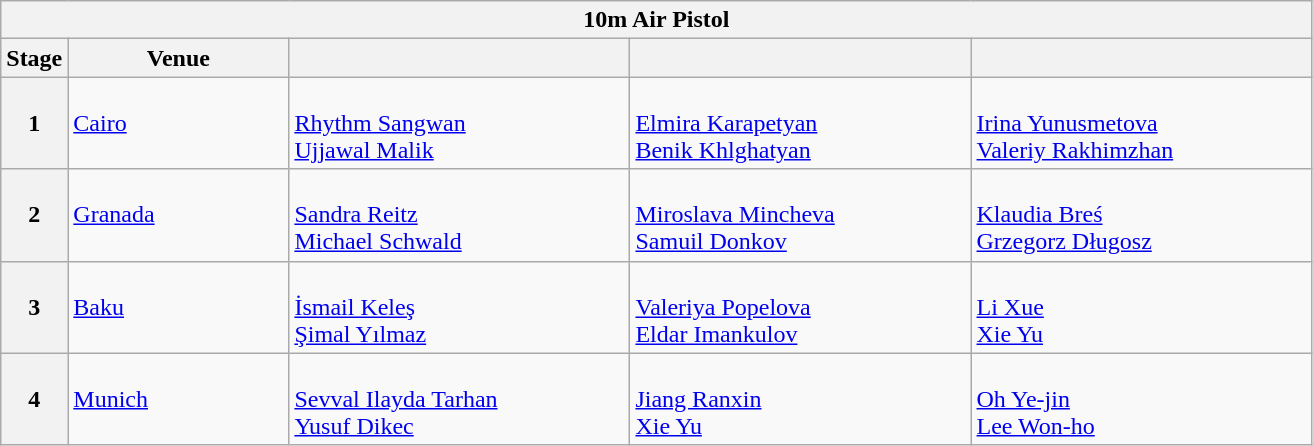<table class="wikitable">
<tr>
<th colspan="5">10m Air Pistol</th>
</tr>
<tr>
<th>Stage</th>
<th width=140>Venue</th>
<th width=220></th>
<th width=220></th>
<th width=220></th>
</tr>
<tr>
<th>1</th>
<td> <a href='#'>Cairo</a></td>
<td><br><a href='#'>Rhythm Sangwan</a><br><a href='#'>Ujjawal Malik</a></td>
<td><br><a href='#'>Elmira Karapetyan</a><br><a href='#'>Benik Khlghatyan</a></td>
<td><br><a href='#'>Irina Yunusmetova</a><br><a href='#'>Valeriy Rakhimzhan</a></td>
</tr>
<tr>
<th>2</th>
<td> <a href='#'>Granada</a></td>
<td><br><a href='#'>Sandra Reitz</a><br><a href='#'>Michael Schwald</a></td>
<td><br><a href='#'>Miroslava Mincheva</a><br><a href='#'>Samuil Donkov</a></td>
<td><br><a href='#'>Klaudia Breś</a><br><a href='#'>Grzegorz Długosz</a></td>
</tr>
<tr>
<th>3</th>
<td> <a href='#'>Baku</a></td>
<td><br><a href='#'>İsmail Keleş</a><br><a href='#'>Şimal Yılmaz</a></td>
<td><br><a href='#'>Valeriya Popelova</a><br><a href='#'>Eldar Imankulov</a></td>
<td><br><a href='#'>Li Xue</a><br><a href='#'>Xie Yu</a></td>
</tr>
<tr>
<th>4</th>
<td> <a href='#'>Munich</a></td>
<td><br><a href='#'>Sevval Ilayda Tarhan</a><br><a href='#'>Yusuf Dikec</a></td>
<td><br><a href='#'>Jiang Ranxin</a><br><a href='#'>Xie Yu</a></td>
<td><br><a href='#'>Oh Ye-jin</a><br><a href='#'>Lee Won-ho</a></td>
</tr>
</table>
